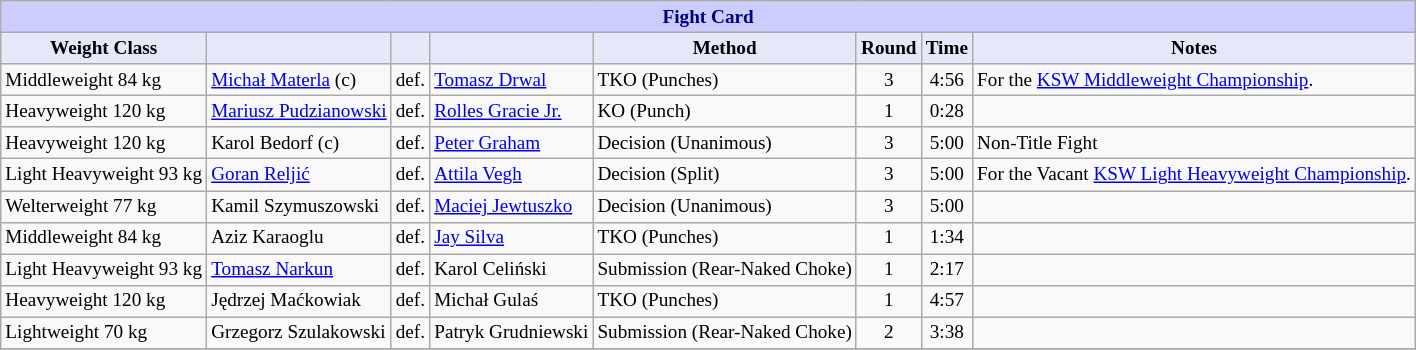<table class="wikitable" style="font-size: 80%;">
<tr>
<th colspan="8" style="background-color: #ccf; color: #000080; text-align: center;"><strong>Fight Card</strong></th>
</tr>
<tr>
<th colspan="1" style="background-color: #E6E8FA; color: #000000; text-align: center;">Weight Class</th>
<th colspan="1" style="background-color: #E6E8FA; color: #000000; text-align: center;"></th>
<th colspan="1" style="background-color: #E6E8FA; color: #000000; text-align: center;"></th>
<th colspan="1" style="background-color: #E6E8FA; color: #000000; text-align: center;"></th>
<th colspan="1" style="background-color: #E6E8FA; color: #000000; text-align: center;">Method</th>
<th colspan="1" style="background-color: #E6E8FA; color: #000000; text-align: center;">Round</th>
<th colspan="1" style="background-color: #E6E8FA; color: #000000; text-align: center;">Time</th>
<th colspan="1" style="background-color: #E6E8FA; color: #000000; text-align: center;">Notes</th>
</tr>
<tr>
<td>Middleweight 84 kg</td>
<td> <a href='#'>Michał Materla</a> (c)</td>
<td>def.</td>
<td> <a href='#'>Tomasz Drwal</a></td>
<td>TKO (Punches)</td>
<td align=center>3</td>
<td align=center>4:56</td>
<td>For the <a href='#'>KSW Middleweight Championship</a>.</td>
</tr>
<tr>
<td>Heavyweight 120 kg</td>
<td> <a href='#'>Mariusz Pudzianowski</a></td>
<td>def.</td>
<td> <a href='#'>Rolles Gracie Jr.</a></td>
<td>KO (Punch)</td>
<td align=center>1</td>
<td align=center>0:28</td>
<td></td>
</tr>
<tr>
<td>Heavyweight 120 kg</td>
<td> Karol Bedorf (c)</td>
<td>def.</td>
<td> <a href='#'>Peter Graham</a></td>
<td>Decision (Unanimous)</td>
<td align=center>3</td>
<td align=center>5:00</td>
<td>Non-Title Fight</td>
</tr>
<tr>
<td>Light Heavyweight 93 kg</td>
<td> <a href='#'>Goran Reljić</a></td>
<td>def.</td>
<td> <a href='#'>Attila Vegh</a></td>
<td>Decision (Split)</td>
<td align=center>3</td>
<td align=center>5:00</td>
<td>For the Vacant <a href='#'>KSW Light Heavyweight Championship</a>.</td>
</tr>
<tr>
<td>Welterweight 77 kg</td>
<td> Kamil Szymuszowski</td>
<td>def.</td>
<td> <a href='#'>Maciej Jewtuszko</a></td>
<td>Decision (Unanimous)</td>
<td align=center>3</td>
<td align=center>5:00</td>
<td></td>
</tr>
<tr>
<td>Middleweight 84 kg</td>
<td> Aziz Karaoglu</td>
<td>def.</td>
<td> <a href='#'>Jay Silva</a></td>
<td>TKO (Punches)</td>
<td align=center>1</td>
<td align=center>1:34</td>
<td></td>
</tr>
<tr>
<td>Light Heavyweight 93 kg</td>
<td> <a href='#'>Tomasz Narkun</a></td>
<td>def.</td>
<td> Karol Celiński</td>
<td>Submission (Rear-Naked Choke)</td>
<td align=center>1</td>
<td align=center>2:17</td>
<td></td>
</tr>
<tr>
<td>Heavyweight 120 kg</td>
<td> Jędrzej Maćkowiak</td>
<td>def.</td>
<td> Michał Gulaś</td>
<td>TKO (Punches)</td>
<td align=center>1</td>
<td align=center>4:57</td>
<td></td>
</tr>
<tr>
<td>Lightweight 70 kg</td>
<td> Grzegorz Szulakowski</td>
<td>def.</td>
<td> Patryk Grudniewski</td>
<td>Submission (Rear-Naked Choke)</td>
<td align=center>2</td>
<td align=center>3:38</td>
<td></td>
</tr>
<tr>
</tr>
</table>
